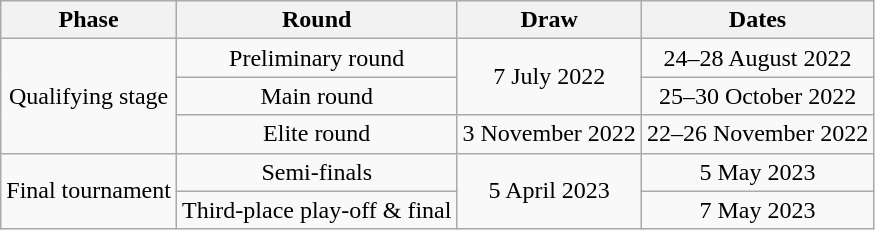<table class="wikitable" style="text-align:center">
<tr>
<th>Phase</th>
<th>Round</th>
<th>Draw</th>
<th>Dates</th>
</tr>
<tr>
<td rowspan=3>Qualifying stage</td>
<td>Preliminary round</td>
<td rowspan=2>7 July 2022</td>
<td>24–28 August 2022</td>
</tr>
<tr>
<td>Main round</td>
<td>25–30 October 2022</td>
</tr>
<tr>
<td>Elite round</td>
<td>3 November 2022</td>
<td>22–26 November 2022</td>
</tr>
<tr>
<td rowspan=2>Final tournament</td>
<td>Semi-finals</td>
<td rowspan=2>5 April 2023</td>
<td>5 May 2023</td>
</tr>
<tr>
<td>Third-place play-off & final</td>
<td>7 May 2023</td>
</tr>
</table>
